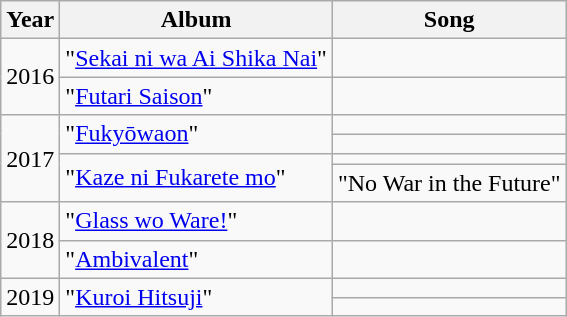<table class="wikitable">
<tr>
<th>Year</th>
<th>Album</th>
<th>Song</th>
</tr>
<tr>
<td rowspan="2">2016</td>
<td rowspan="1">"<a href='#'>Sekai ni wa Ai Shika Nai</a>"</td>
<td></td>
</tr>
<tr>
<td rowspan="1">"<a href='#'>Futari Saison</a>"</td>
<td></td>
</tr>
<tr>
<td rowspan="4">2017</td>
<td rowspan="2">"<a href='#'>Fukyōwaon</a>"</td>
<td></td>
</tr>
<tr>
<td></td>
</tr>
<tr>
<td rowspan="2">"<a href='#'>Kaze ni Fukarete mo</a>"</td>
<td></td>
</tr>
<tr>
<td>"No War in the Future"</td>
</tr>
<tr>
<td rowspan="2">2018</td>
<td rowspan="1">"<a href='#'>Glass wo Ware!</a>"</td>
<td></td>
</tr>
<tr>
<td rowspan="1">"<a href='#'>Ambivalent</a>"</td>
<td></td>
</tr>
<tr>
<td rowspan="2">2019</td>
<td rowspan="2">"<a href='#'>Kuroi Hitsuji</a>"</td>
<td></td>
</tr>
<tr>
<td></td>
</tr>
</table>
